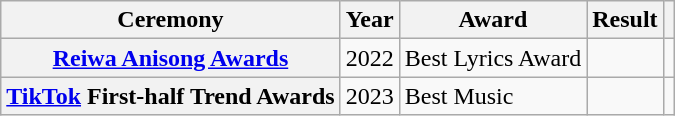<table class="wikitable plainrowheaders">
<tr>
<th scope="col">Ceremony</th>
<th scope="col">Year</th>
<th scope="col">Award</th>
<th scope="col">Result</th>
<th scope="col" class="unsortable"></th>
</tr>
<tr>
<th scope="row"><a href='#'>Reiwa Anisong Awards</a></th>
<td style="text-align:center;">2022</td>
<td>Best Lyrics Award</td>
<td></td>
<td style="text-align:center;"></td>
</tr>
<tr>
<th scope="row"><a href='#'>TikTok</a> First-half Trend Awards</th>
<td style="text-align:center;">2023</td>
<td>Best Music</td>
<td></td>
<td style="text-align:center;"></td>
</tr>
</table>
